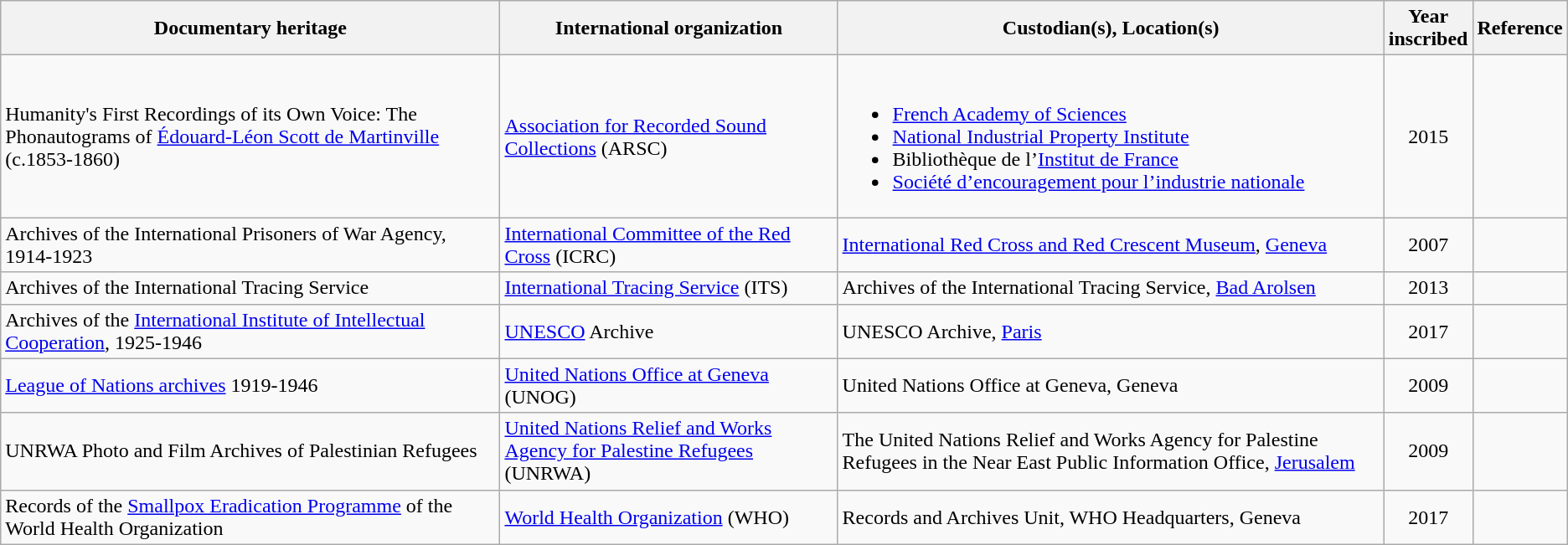<table class="wikitable sortable">
<tr>
<th>Documentary heritage</th>
<th>International organization</th>
<th>Custodian(s), Location(s)</th>
<th>Year<br>inscribed</th>
<th>Reference</th>
</tr>
<tr>
<td>Humanity's First Recordings of its Own Voice: The Phonautograms of <a href='#'>Édouard-Léon Scott de Martinville</a> (c.1853-1860)</td>
<td><a href='#'>Association for Recorded Sound Collections</a> (ARSC)</td>
<td><br><ul><li><a href='#'>French Academy of Sciences</a> <small></small></li><li><a href='#'>National Industrial Property Institute</a> <small></small></li><li>Bibliothèque de l’<a href='#'>Institut de France</a> <small></small></li><li><a href='#'>Société d’encouragement pour l’industrie nationale</a> <small></small></li></ul></td>
<td align="center">2015</td>
<td align="center"></td>
</tr>
<tr>
<td>Archives of the International Prisoners of War Agency, 1914-1923</td>
<td><a href='#'>International Committee of the Red Cross</a> (ICRC)</td>
<td><a href='#'>International Red Cross and Red Crescent Museum</a>, <a href='#'>Geneva</a><br><small></small></td>
<td align="center">2007</td>
<td align="center"></td>
</tr>
<tr>
<td>Archives of the International Tracing Service</td>
<td><a href='#'>International Tracing Service</a> (ITS)</td>
<td>Archives of the International Tracing Service, <a href='#'>Bad Arolsen</a><br><small></small></td>
<td align="center">2013</td>
<td align="center"></td>
</tr>
<tr>
<td>Archives of the <a href='#'>International Institute of Intellectual Cooperation</a>, 1925-1946</td>
<td><a href='#'>UNESCO</a> Archive</td>
<td>UNESCO Archive, <a href='#'>Paris</a><br><small></small></td>
<td align="center">2017</td>
<td align="center"></td>
</tr>
<tr>
<td><a href='#'>League of Nations archives</a> 1919-1946</td>
<td><a href='#'>United Nations Office at Geneva</a> (UNOG)</td>
<td>United Nations Office at Geneva, Geneva<br><small></small></td>
<td align="center">2009</td>
<td align="center"></td>
</tr>
<tr>
<td>UNRWA Photo and Film Archives of Palestinian Refugees</td>
<td><a href='#'>United Nations Relief and Works Agency for Palestine Refugees</a> (UNRWA)</td>
<td>The United Nations Relief and Works Agency for Palestine Refugees in the Near East Public Information Office, <a href='#'>Jerusalem</a><br><small></small></td>
<td align="center">2009</td>
<td align="center"></td>
</tr>
<tr>
<td>Records of the <a href='#'>Smallpox Eradication Programme</a> of the World Health Organization</td>
<td><a href='#'>World Health Organization</a> (WHO)</td>
<td>Records and Archives Unit, WHO Headquarters, Geneva<br><small></small></td>
<td align="center">2017</td>
<td align="center"></td>
</tr>
</table>
